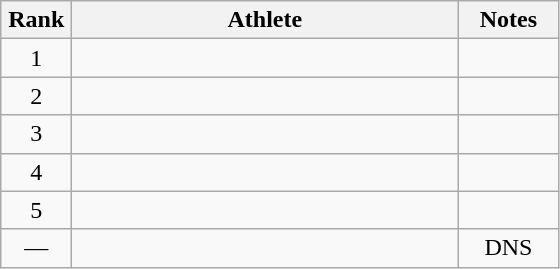<table class=wikitable style="text-align:center">
<tr>
<th width=40>Rank</th>
<th width=250>Athlete</th>
<th width=60>Notes</th>
</tr>
<tr>
<td>1</td>
<td align=left></td>
<td></td>
</tr>
<tr>
<td>2</td>
<td align=left></td>
<td></td>
</tr>
<tr>
<td>3</td>
<td align=left></td>
<td></td>
</tr>
<tr>
<td>4</td>
<td align=left></td>
<td></td>
</tr>
<tr>
<td>5</td>
<td align=left></td>
<td></td>
</tr>
<tr>
<td>—</td>
<td align=left></td>
<td>DNS</td>
</tr>
</table>
